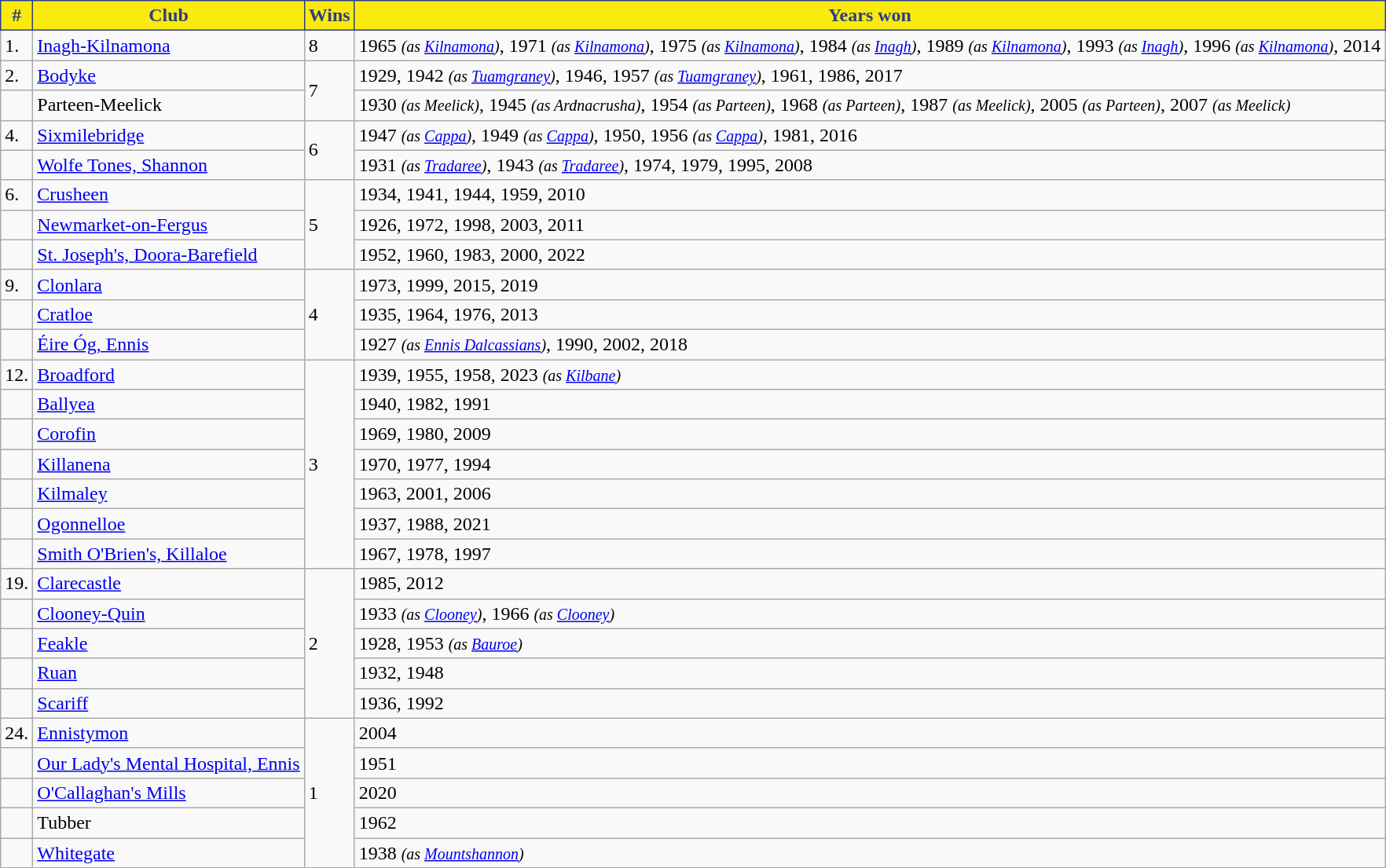<table class="wikitable">
<tr>
<th style="background:#FBEA0E;color:#2D3E82;border:1px solid #2D3E82">#</th>
<th style="background:#FBEA0E;color:#2D3E82;border:1px solid #2D3E82">Club</th>
<th style="background:#FBEA0E;color:#2D3E82;border:1px solid #2D3E82">Wins</th>
<th style="background:#FBEA0E;color:#2D3E82;border:1px solid #2D3E82">Years won</th>
</tr>
<tr>
<td>1.</td>
<td> <a href='#'>Inagh-Kilnamona</a></td>
<td>8</td>
<td>1965 <em><small>(as <a href='#'>Kilnamona</a>)</small></em>, 1971 <em><small>(as <a href='#'>Kilnamona</a>)</small></em>, 1975 <em><small>(as <a href='#'>Kilnamona</a>)</small></em>, 1984 <em><small>(as <a href='#'>Inagh</a>)</small></em>, 1989 <em><small>(as <a href='#'>Kilnamona</a>)</small></em>, 1993 <em><small>(as <a href='#'>Inagh</a>)</small></em>, 1996 <em><small>(as <a href='#'>Kilnamona</a>)</small></em>, 2014</td>
</tr>
<tr>
<td>2.</td>
<td> <a href='#'>Bodyke</a></td>
<td rowspan=2>7</td>
<td>1929, 1942 <em><small>(as <a href='#'>Tuamgraney</a>)</small></em>, 1946, 1957 <em><small>(as <a href='#'>Tuamgraney</a>)</small></em>, 1961, 1986, 2017</td>
</tr>
<tr>
<td></td>
<td> Parteen-Meelick</td>
<td>1930 <em><small>(as Meelick)</small></em>, 1945 <em><small>(as Ardnacrusha)</small></em>, 1954 <em><small>(as Parteen)</small></em>, 1968 <em><small>(as Parteen)</small></em>, 1987 <em><small>(as Meelick)</small></em>, 2005 <em><small>(as Parteen)</small></em>, 2007 <em><small>(as Meelick)</small></em></td>
</tr>
<tr>
<td>4.</td>
<td> <a href='#'>Sixmilebridge</a></td>
<td rowspan=2>6</td>
<td>1947 <em><small>(as <a href='#'>Cappa</a>)</small></em>, 1949 <em><small>(as <a href='#'>Cappa</a>)</small></em>, 1950, 1956 <em><small>(as <a href='#'>Cappa</a>)</small></em>, 1981, 2016</td>
</tr>
<tr>
<td></td>
<td> <a href='#'>Wolfe Tones, Shannon</a></td>
<td>1931 <em><small>(as <a href='#'>Tradaree</a>)</small></em>, 1943 <em><small>(as <a href='#'>Tradaree</a>)</small></em>, 1974, 1979, 1995, 2008</td>
</tr>
<tr>
<td>6.</td>
<td> <a href='#'>Crusheen</a></td>
<td rowspan=3>5</td>
<td>1934, 1941, 1944, 1959, 2010</td>
</tr>
<tr>
<td></td>
<td> <a href='#'>Newmarket-on-Fergus</a></td>
<td>1926, 1972, 1998, 2003, 2011</td>
</tr>
<tr>
<td></td>
<td> <a href='#'>St. Joseph's, Doora-Barefield</a></td>
<td>1952, 1960, 1983, 2000, 2022</td>
</tr>
<tr>
<td>9.</td>
<td> <a href='#'>Clonlara</a></td>
<td rowspan=3>4</td>
<td>1973, 1999, 2015, 2019</td>
</tr>
<tr>
<td></td>
<td> <a href='#'>Cratloe</a></td>
<td>1935, 1964, 1976, 2013</td>
</tr>
<tr>
<td></td>
<td> <a href='#'>Éire Óg, Ennis</a></td>
<td>1927 <em><small>(as <a href='#'>Ennis Dalcassians</a>)</small></em>, 1990, 2002, 2018</td>
</tr>
<tr>
<td>12.</td>
<td> <a href='#'>Broadford</a></td>
<td rowspan=7>3</td>
<td>1939, 1955, 1958, 2023 <em><small>(as <a href='#'>Kilbane</a>)</small></em></td>
</tr>
<tr>
<td></td>
<td> <a href='#'>Ballyea</a></td>
<td>1940, 1982, 1991</td>
</tr>
<tr>
<td></td>
<td> <a href='#'>Corofin</a></td>
<td>1969, 1980, 2009</td>
</tr>
<tr>
<td></td>
<td> <a href='#'>Killanena</a></td>
<td>1970, 1977, 1994</td>
</tr>
<tr>
<td></td>
<td> <a href='#'>Kilmaley</a></td>
<td>1963, 2001, 2006</td>
</tr>
<tr>
<td></td>
<td> <a href='#'>Ogonnelloe</a></td>
<td>1937, 1988, 2021</td>
</tr>
<tr>
<td></td>
<td> <a href='#'>Smith O'Brien's, Killaloe</a></td>
<td>1967, 1978, 1997</td>
</tr>
<tr>
<td>19.</td>
<td> <a href='#'>Clarecastle</a></td>
<td rowspan=5>2</td>
<td>1985, 2012</td>
</tr>
<tr>
<td></td>
<td> <a href='#'>Clooney-Quin</a></td>
<td>1933 <em><small>(as <a href='#'>Clooney</a>)</small></em>, 1966 <em><small>(as <a href='#'>Clooney</a>)</small></em></td>
</tr>
<tr>
<td></td>
<td> <a href='#'>Feakle</a></td>
<td>1928, 1953 <em><small>(as <a href='#'>Bauroe</a>)</small></em></td>
</tr>
<tr>
<td></td>
<td> <a href='#'>Ruan</a></td>
<td>1932, 1948</td>
</tr>
<tr>
<td></td>
<td> <a href='#'>Scariff</a></td>
<td>1936, 1992</td>
</tr>
<tr>
<td>24.</td>
<td> <a href='#'>Ennistymon</a></td>
<td rowspan=5>1</td>
<td>2004</td>
</tr>
<tr>
<td></td>
<td><a href='#'>Our Lady's Mental Hospital, Ennis</a></td>
<td>1951</td>
</tr>
<tr>
<td></td>
<td> <a href='#'>O'Callaghan's Mills</a></td>
<td>2020</td>
</tr>
<tr>
<td></td>
<td> Tubber</td>
<td>1962</td>
</tr>
<tr>
<td></td>
<td> <a href='#'>Whitegate</a></td>
<td>1938 <em><small>(as <a href='#'>Mountshannon</a>)</small></em></td>
</tr>
</table>
